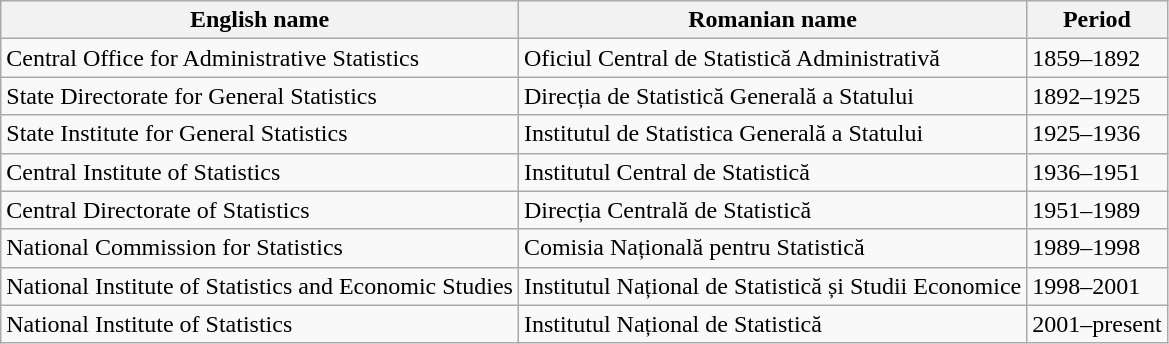<table class="wikitable">
<tr>
<th>English name</th>
<th>Romanian name</th>
<th>Period</th>
</tr>
<tr>
<td>Central Office for Administrative Statistics</td>
<td>Oficiul Central de Statistică Administrativă</td>
<td>1859–1892</td>
</tr>
<tr>
<td>State Directorate for General Statistics</td>
<td>Direcția de Statistică Generală a Statului</td>
<td>1892–1925</td>
</tr>
<tr>
<td>State Institute for General Statistics</td>
<td>Institutul de Statistica Generală a Statului</td>
<td>1925–1936</td>
</tr>
<tr>
<td>Central Institute of Statistics</td>
<td>Institutul Central de Statistică</td>
<td>1936–1951</td>
</tr>
<tr>
<td>Central Directorate of Statistics</td>
<td>Direcția Centrală de Statistică</td>
<td>1951–1989</td>
</tr>
<tr>
<td>National Commission for Statistics</td>
<td>Comisia Națională pentru Statistică</td>
<td>1989–1998</td>
</tr>
<tr>
<td>National Institute of Statistics and Economic Studies</td>
<td>Institutul Național de Statistică și Studii Economice</td>
<td>1998–2001</td>
</tr>
<tr>
<td>National Institute of Statistics</td>
<td>Institutul Național de Statistică</td>
<td>2001–present</td>
</tr>
</table>
